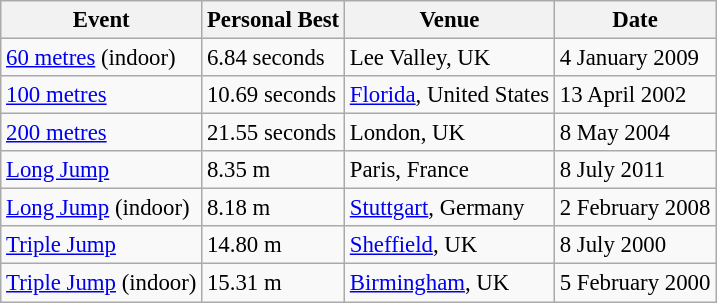<table class="wikitable" style="border-collapse: collapse; font-size: 95%;">
<tr>
<th>Event</th>
<th>Personal Best</th>
<th>Venue</th>
<th>Date</th>
</tr>
<tr>
<td><a href='#'>60 metres</a> (indoor)</td>
<td>6.84 seconds</td>
<td>Lee Valley, UK</td>
<td>4 January 2009</td>
</tr>
<tr>
<td><a href='#'>100 metres</a></td>
<td>10.69 seconds</td>
<td><a href='#'>Florida</a>, United States</td>
<td>13 April 2002</td>
</tr>
<tr>
<td><a href='#'>200 metres</a></td>
<td>21.55 seconds</td>
<td>London, UK</td>
<td>8 May 2004</td>
</tr>
<tr>
<td><a href='#'>Long Jump</a></td>
<td>8.35 m</td>
<td>Paris, France</td>
<td>8 July 2011</td>
</tr>
<tr>
<td><a href='#'>Long Jump</a> (indoor)</td>
<td>8.18 m</td>
<td><a href='#'>Stuttgart</a>, Germany</td>
<td>2 February 2008</td>
</tr>
<tr>
<td><a href='#'>Triple Jump</a></td>
<td>14.80 m</td>
<td><a href='#'>Sheffield</a>, UK</td>
<td>8 July 2000</td>
</tr>
<tr>
<td><a href='#'>Triple Jump</a> (indoor)</td>
<td>15.31 m</td>
<td><a href='#'>Birmingham</a>, UK</td>
<td>5 February 2000</td>
</tr>
</table>
